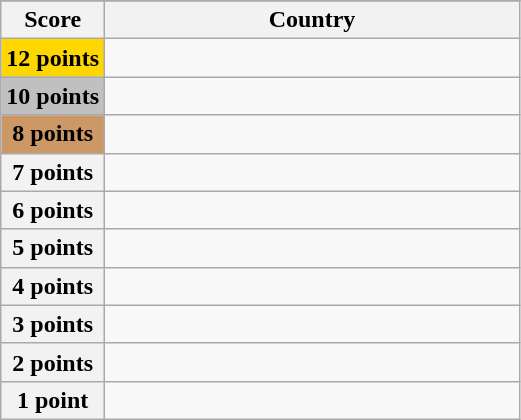<table class="wikitable">
<tr>
</tr>
<tr>
<th scope="col" width="20%">Score</th>
<th scope="col">Country</th>
</tr>
<tr>
<th scope="row" style="background:gold">12 points</th>
<td></td>
</tr>
<tr>
<th scope="row" style="background:silver">10 points</th>
<td></td>
</tr>
<tr>
<th scope="row" style="background:#CC9966">8 points</th>
<td></td>
</tr>
<tr>
<th scope="row">7 points</th>
<td></td>
</tr>
<tr>
<th scope="row">6 points</th>
<td></td>
</tr>
<tr>
<th scope="row">5 points</th>
<td></td>
</tr>
<tr>
<th scope="row">4 points</th>
<td></td>
</tr>
<tr>
<th scope="row">3 points</th>
<td></td>
</tr>
<tr>
<th scope="row">2 points</th>
<td></td>
</tr>
<tr>
<th scope="row">1 point</th>
<td></td>
</tr>
</table>
